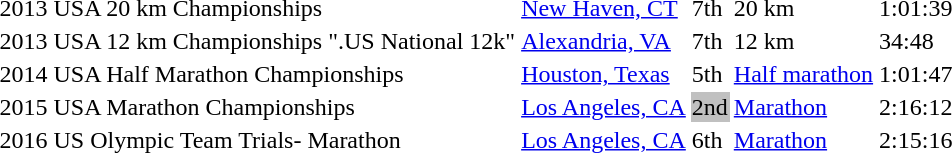<table>
<tr>
<td>2013</td>
<td>USA 20 km Championships</td>
<td><a href='#'>New Haven, CT</a></td>
<td>7th</td>
<td>20 km</td>
<td>1:01:39</td>
</tr>
<tr>
<td>2013</td>
<td>USA 12 km Championships ".US National 12k"</td>
<td><a href='#'>Alexandria, VA</a></td>
<td>7th</td>
<td>12 km</td>
<td>34:48</td>
</tr>
<tr>
<td>2014</td>
<td>USA Half Marathon Championships</td>
<td><a href='#'>Houston, Texas</a></td>
<td>5th</td>
<td><a href='#'>Half marathon</a></td>
<td>1:01:47</td>
</tr>
<tr>
<td>2015</td>
<td>USA Marathon Championships</td>
<td><a href='#'>Los Angeles, CA</a></td>
<td bgcolor="silver">2nd</td>
<td><a href='#'>Marathon</a></td>
<td>2:16:12</td>
</tr>
<tr>
<td>2016</td>
<td>US Olympic Team Trials- Marathon</td>
<td><a href='#'>Los Angeles, CA</a></td>
<td>6th</td>
<td><a href='#'>Marathon</a></td>
<td>2:15:16</td>
</tr>
<tr>
</tr>
</table>
